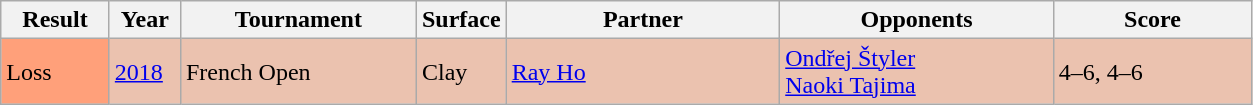<table class="sortable wikitable">
<tr>
<th style="width:65px;">Result</th>
<th style="width:40px;">Year</th>
<th style="width:150px;">Tournament</th>
<th style="width:50px;">Surface</th>
<th style="width:175px;">Partner</th>
<th style="width:175px;">Opponents</th>
<th style="width:125px;" class="unsortable">Score</th>
</tr>
<tr style="background:#ebc2af;">
<td style="background:#ffa07a;">Loss</td>
<td><a href='#'>2018</a></td>
<td>French Open</td>
<td>Clay</td>
<td> <a href='#'>Ray Ho</a></td>
<td> <a href='#'>Ondřej Štyler</a> <br>  <a href='#'>Naoki Tajima</a></td>
<td>4–6, 4–6</td>
</tr>
</table>
